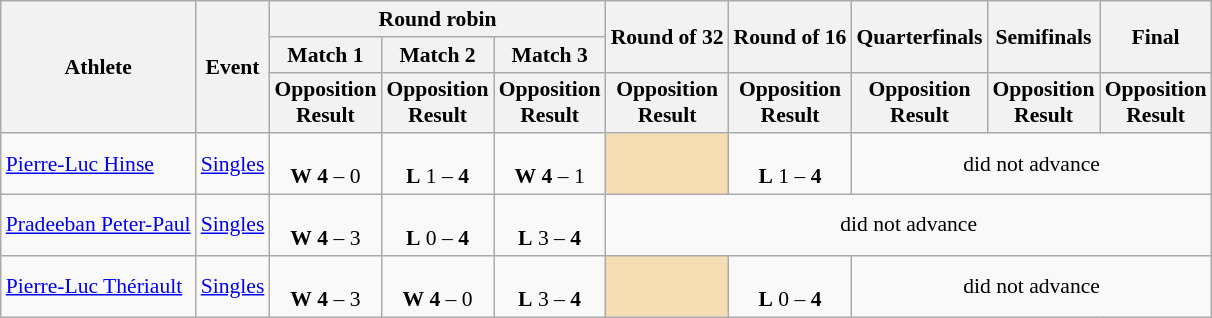<table class="wikitable" border="1" style="font-size:90%">
<tr>
<th rowspan=3>Athlete</th>
<th rowspan=3>Event</th>
<th colspan=3>Round robin</th>
<th rowspan=2>Round of 32</th>
<th rowspan=2>Round of 16</th>
<th rowspan=2>Quarterfinals</th>
<th rowspan=2>Semifinals</th>
<th rowspan=2>Final</th>
</tr>
<tr>
<th>Match 1</th>
<th>Match 2</th>
<th>Match 3</th>
</tr>
<tr>
<th>Opposition<br>Result</th>
<th>Opposition<br>Result</th>
<th>Opposition<br>Result</th>
<th>Opposition<br>Result</th>
<th>Opposition<br>Result</th>
<th>Opposition<br>Result</th>
<th>Opposition<br>Result</th>
<th>Opposition<br>Result</th>
</tr>
<tr>
<td><a href='#'>Pierre-Luc Hinse</a></td>
<td><a href='#'>Singles</a></td>
<td align=center><br><strong>W</strong> <strong>4</strong> – 0</td>
<td align=center><br><strong>L</strong> 1 – <strong>4</strong></td>
<td align=center><br><strong>W</strong> <strong>4</strong> – 1</td>
<td align=center bgcolor=wheat></td>
<td align=center><br><strong>L</strong> 1 – <strong>4</strong></td>
<td align="center" colspan="7">did not advance</td>
</tr>
<tr>
<td><a href='#'>Pradeeban Peter-Paul</a></td>
<td><a href='#'>Singles</a></td>
<td align=center><br><strong>W</strong> <strong>4</strong> – 3</td>
<td align=center><br><strong>L</strong> 0 – <strong>4</strong></td>
<td align=center><br><strong>L</strong> 3 – <strong>4</strong></td>
<td align="center" colspan="7">did not advance</td>
</tr>
<tr>
<td><a href='#'>Pierre-Luc Thériault</a></td>
<td><a href='#'>Singles</a></td>
<td align=center><br><strong>W</strong> <strong>4</strong> – 3</td>
<td align=center><br><strong>W</strong> <strong>4</strong> – 0</td>
<td align=center><br><strong>L</strong> 3 – <strong>4</strong></td>
<td align=center bgcolor=wheat></td>
<td align=center><br><strong>L</strong> 0 – <strong>4</strong></td>
<td align="center" colspan="7">did not advance</td>
</tr>
</table>
